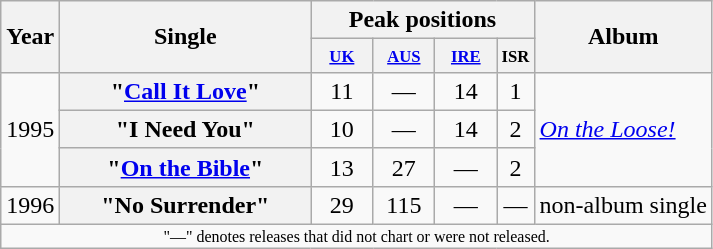<table class="wikitable plainrowheaders" style="text-align:center;">
<tr>
<th rowspan="2">Year</th>
<th rowspan="2" style="width:10em;">Single</th>
<th colspan="4">Peak positions</th>
<th rowspan="2">Album</th>
</tr>
<tr style="font-size:smaller;">
<th style="width:35px;"><small><a href='#'>UK</a></small><br></th>
<th style="width:35px;"><small><a href='#'>AUS</a></small><br></th>
<th style="width:35px;"><small><a href='#'>IRE</a></small><br></th>
<th><small>ISR</small></th>
</tr>
<tr>
<td rowspan="3">1995</td>
<th scope="row">"<a href='#'>Call It Love</a>"</th>
<td>11</td>
<td>—</td>
<td>14</td>
<td>1</td>
<td style="text-align:left;" rowspan="3"><em><a href='#'>On the Loose!</a></em></td>
</tr>
<tr>
<th scope="row">"I Need You"</th>
<td>10</td>
<td>—</td>
<td>14</td>
<td>2</td>
</tr>
<tr>
<th scope="row">"<a href='#'>On the Bible</a>"</th>
<td>13</td>
<td>27</td>
<td>—</td>
<td>2</td>
</tr>
<tr>
<td>1996</td>
<th scope="row">"No Surrender"</th>
<td>29</td>
<td>115</td>
<td>—</td>
<td>—</td>
<td style="text-align:left;">non-album single</td>
</tr>
<tr>
<td colspan="9" style="text-align:center; font-size:8pt;">"—" denotes releases that did not chart or were not released.</td>
</tr>
</table>
